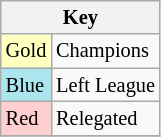<table class="wikitable" style="font-size:85%">
<tr>
<th colspan=2>Key</th>
</tr>
<tr>
<td bgcolor="#ffffbf">Gold</td>
<td>Champions</td>
</tr>
<tr>
<td bgcolor="#ace5ee">Blue</td>
<td>Left League</td>
</tr>
<tr>
<td bgcolor="#ffcfcf">Red</td>
<td>Relegated</td>
</tr>
<tr>
</tr>
</table>
